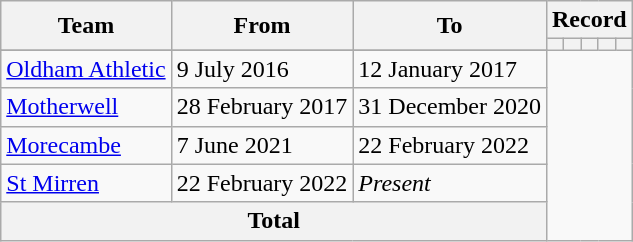<table class=wikitable style="text-align: center">
<tr>
<th rowspan="2">Team</th>
<th rowspan="2">From</th>
<th rowspan="2">To</th>
<th colspan="9">Record</th>
</tr>
<tr>
<th></th>
<th></th>
<th></th>
<th></th>
<th></th>
</tr>
<tr>
</tr>
<tr>
<td align=left><a href='#'>Oldham Athletic</a></td>
<td align=left>9 July 2016</td>
<td align=left>12 January 2017<br></td>
</tr>
<tr>
<td align=left><a href='#'>Motherwell</a></td>
<td align=left>28 February 2017</td>
<td align=left>31 December 2020<br></td>
</tr>
<tr>
<td align=left><a href='#'>Morecambe</a></td>
<td align=left>7 June 2021</td>
<td align=left>22 February 2022<br></td>
</tr>
<tr>
<td align=left><a href='#'>St Mirren</a></td>
<td align=left>22 February 2022</td>
<td align=left><em>Present</em><br></td>
</tr>
<tr>
<th colspan="3">Total<br></th>
</tr>
</table>
